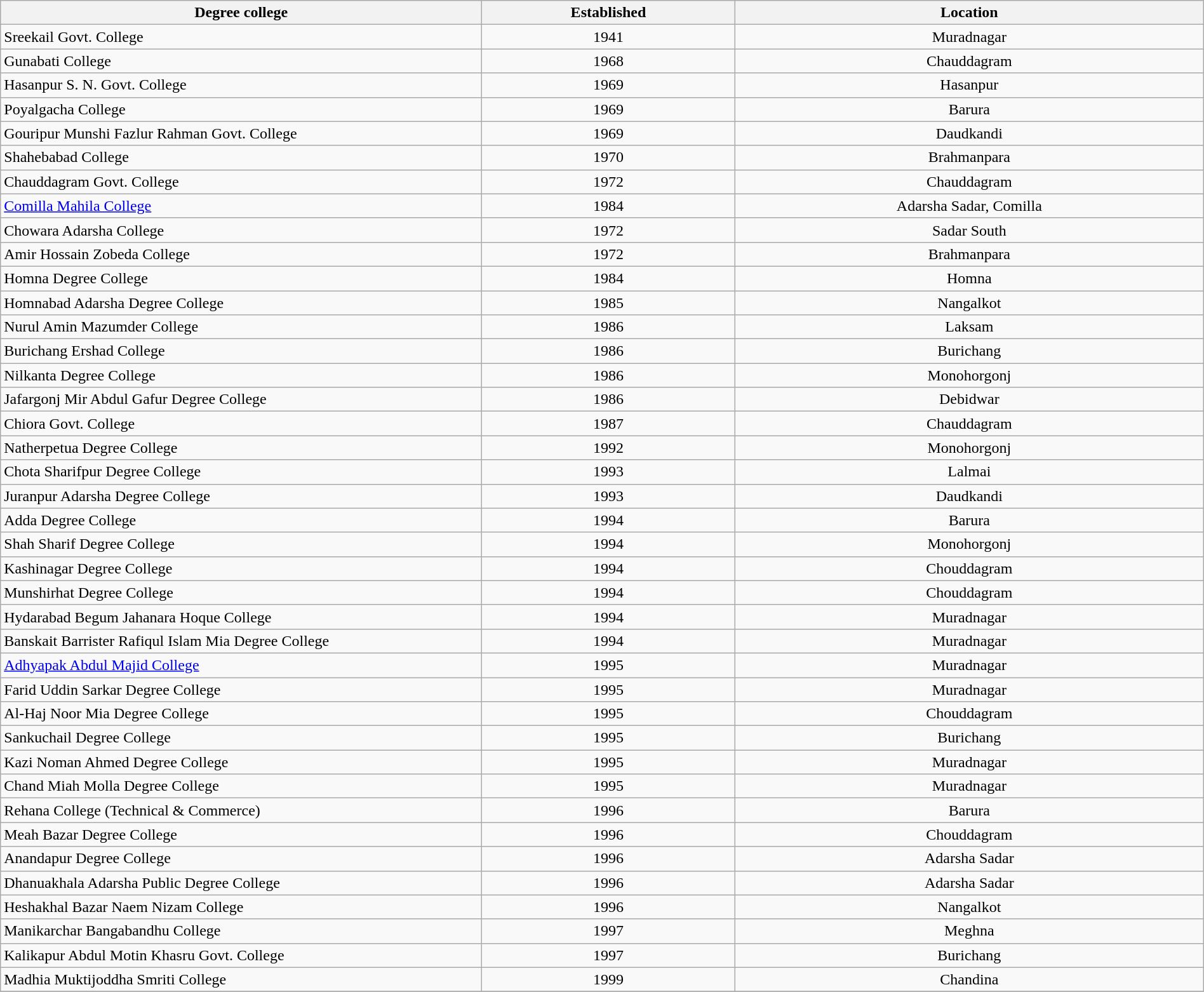<table class="wikitable sortable" style="width:100%; ">
<tr>
<th>Degree college</th>
<th>Established</th>
<th>Location<br></th>
</tr>
<tr>
<td style="width:40%;">Sreekail Govt. College</td>
<td style="text-align:center;">1941</td>
<td style="text-align:center;">Muradnagar</td>
</tr>
<tr>
<td style="width:40%;">Gunabati College</td>
<td style="text-align:center;">1968</td>
<td style="text-align:center;">Chauddagram</td>
</tr>
<tr>
<td style="width:40%;">Hasanpur S. N. Govt. College</td>
<td style="text-align:center;">1969</td>
<td style="text-align:center;">Hasanpur</td>
</tr>
<tr>
<td style="width:40%;">Poyalgacha College</td>
<td style="text-align:center;">1969</td>
<td style="text-align:center;">Barura</td>
</tr>
<tr>
<td style="width:40%;">Gouripur Munshi Fazlur Rahman Govt. College</td>
<td style="text-align:center;">1969</td>
<td style="text-align:center;">Daudkandi</td>
</tr>
<tr>
<td style="width:40%;">Shahebabad College</td>
<td style="text-align:center;">1970</td>
<td style="text-align:center;">Brahmanpara</td>
</tr>
<tr>
<td style="width:40%;">Chauddagram Govt. College</td>
<td style="text-align:center;">1972</td>
<td style="text-align:center;">Chauddagram</td>
</tr>
<tr>
<td style="width:40%;"><a href='#'>Comilla Mahila College</a></td>
<td style="text-align:center;">1984</td>
<td style="text-align:center;">Adarsha Sadar, Comilla</td>
</tr>
<tr>
<td style="width:40%;">Chowara Adarsha College</td>
<td style="text-align:center;">1972</td>
<td style="text-align:center;">Sadar South</td>
</tr>
<tr>
<td style="width:40%;">Amir Hossain Zobeda College</td>
<td style="text-align:center;">1972</td>
<td style="text-align:center;">Brahmanpara</td>
</tr>
<tr>
<td style="width:40%;">Homna Degree College</td>
<td style="text-align:center;">1984</td>
<td style="text-align:center;">Homna</td>
</tr>
<tr>
<td style="width:40%;">Homnabad Adarsha Degree College</td>
<td style="text-align:center;">1985</td>
<td style="text-align:center;">Nangalkot</td>
</tr>
<tr>
<td style="width:40%;">Nurul Amin Mazumder College</td>
<td style="text-align:center;">1986</td>
<td style="text-align:center;">Laksam</td>
</tr>
<tr>
<td style="width:40%;">Burichang Ershad College</td>
<td style="text-align:center;">1986</td>
<td style="text-align:center;">Burichang</td>
</tr>
<tr>
<td style="width:40%;">Nilkanta Degree College</td>
<td style="text-align:center;">1986</td>
<td style="text-align:center;">Monohorgonj</td>
</tr>
<tr>
<td style="width:40%;">Jafargonj Mir Abdul Gafur Degree College</td>
<td style="text-align:center;">1986</td>
<td style="text-align:center;">Debidwar</td>
</tr>
<tr>
<td style="width:40%;">Chiora Govt. College</td>
<td style="text-align:center;">1987</td>
<td style="text-align:center;">Chauddagram</td>
</tr>
<tr>
<td style="width:40%;">Natherpetua Degree College</td>
<td style="text-align:center;">1992</td>
<td style="text-align:center;">Monohorgonj</td>
</tr>
<tr>
<td style="width:40%;">Chota Sharifpur Degree College</td>
<td style="text-align:center;">1993</td>
<td style="text-align:center;">Lalmai</td>
</tr>
<tr>
<td style="width:40%;">Juranpur Adarsha Degree College</td>
<td style="text-align:center;">1993</td>
<td style="text-align:center;">Daudkandi</td>
</tr>
<tr>
<td style="width:40%;">Adda Degree College</td>
<td style="text-align:center;">1994</td>
<td style="text-align:center;">Barura</td>
</tr>
<tr>
<td style="width:40%;">Shah Sharif Degree College</td>
<td style="text-align:center;">1994</td>
<td style="text-align:center;">Monohorgonj</td>
</tr>
<tr>
<td style="width:40%;">Kashinagar Degree College</td>
<td style="text-align:center;">1994</td>
<td style="text-align:center;">Chouddagram</td>
</tr>
<tr>
<td style="width:40%;">Munshirhat Degree College</td>
<td style="text-align:center;">1994</td>
<td style="text-align:center;">Chouddagram</td>
</tr>
<tr>
<td style="width:40%;">Hydarabad Begum Jahanara Hoque College</td>
<td style="text-align:center;">1994</td>
<td style="text-align:center;">Muradnagar</td>
</tr>
<tr>
<td style="width:40%;">Banskait Barrister Rafiqul Islam Mia Degree College</td>
<td style="text-align:center;">1994</td>
<td style="text-align:center;">Muradnagar</td>
</tr>
<tr>
<td style="width:40%;"><a href='#'>Adhyapak Abdul Majid College</a></td>
<td style="text-align:center;">1995</td>
<td style="text-align:center;">Muradnagar</td>
</tr>
<tr>
<td style="width:40%;">Farid Uddin Sarkar Degree College</td>
<td style="text-align:center;">1995</td>
<td style="text-align:center;">Muradnagar</td>
</tr>
<tr>
<td style="width:40%;">Al-Haj Noor Mia Degree College</td>
<td style="text-align:center;">1995</td>
<td style="text-align:center;">Chouddagram</td>
</tr>
<tr>
<td style="width:40%;">Sankuchail Degree College</td>
<td style="text-align:center;">1995</td>
<td style="text-align:center;">Burichang</td>
</tr>
<tr>
<td style="width:40%;">Kazi Noman Ahmed Degree College</td>
<td style="text-align:center;">1995</td>
<td style="text-align:center;">Muradnagar</td>
</tr>
<tr>
<td style="width:40%;">Chand Miah Molla Degree College</td>
<td style="text-align:center;">1995</td>
<td style="text-align:center;">Muradnagar</td>
</tr>
<tr>
<td style="width:40%;">Rehana College (Technical & Commerce)</td>
<td style="text-align:center;">1996</td>
<td style="text-align:center;">Barura</td>
</tr>
<tr>
<td style="width:40%;">Meah Bazar Degree College</td>
<td style="text-align:center;">1996</td>
<td style="text-align:center;">Chouddagram</td>
</tr>
<tr>
<td style="width:40%;">Anandapur Degree College</td>
<td style="text-align:center;">1996</td>
<td style="text-align:center;">Adarsha Sadar</td>
</tr>
<tr>
<td style="width:40%;">Dhanuakhala Adarsha Public Degree College</td>
<td style="text-align:center;">1996</td>
<td style="text-align:center;">Adarsha Sadar</td>
</tr>
<tr>
<td style="width:40%;">Heshakhal Bazar Naem Nizam College</td>
<td style="text-align:center;">1996</td>
<td style="text-align:center;">Nangalkot</td>
</tr>
<tr>
<td style="width:40%;">Manikarchar Bangabandhu College</td>
<td style="text-align:center;">1997</td>
<td style="text-align:center;">Meghna</td>
</tr>
<tr>
<td style="width:40%;">Kalikapur Abdul Motin Khasru Govt. College</td>
<td style="text-align:center;">1997</td>
<td style="text-align:center;">Burichang</td>
</tr>
<tr>
<td style="width:40%;">Madhia Muktijoddha Smriti College</td>
<td style="text-align:center;">1999</td>
<td style="text-align:center;">Chandina</td>
</tr>
<tr>
</tr>
</table>
